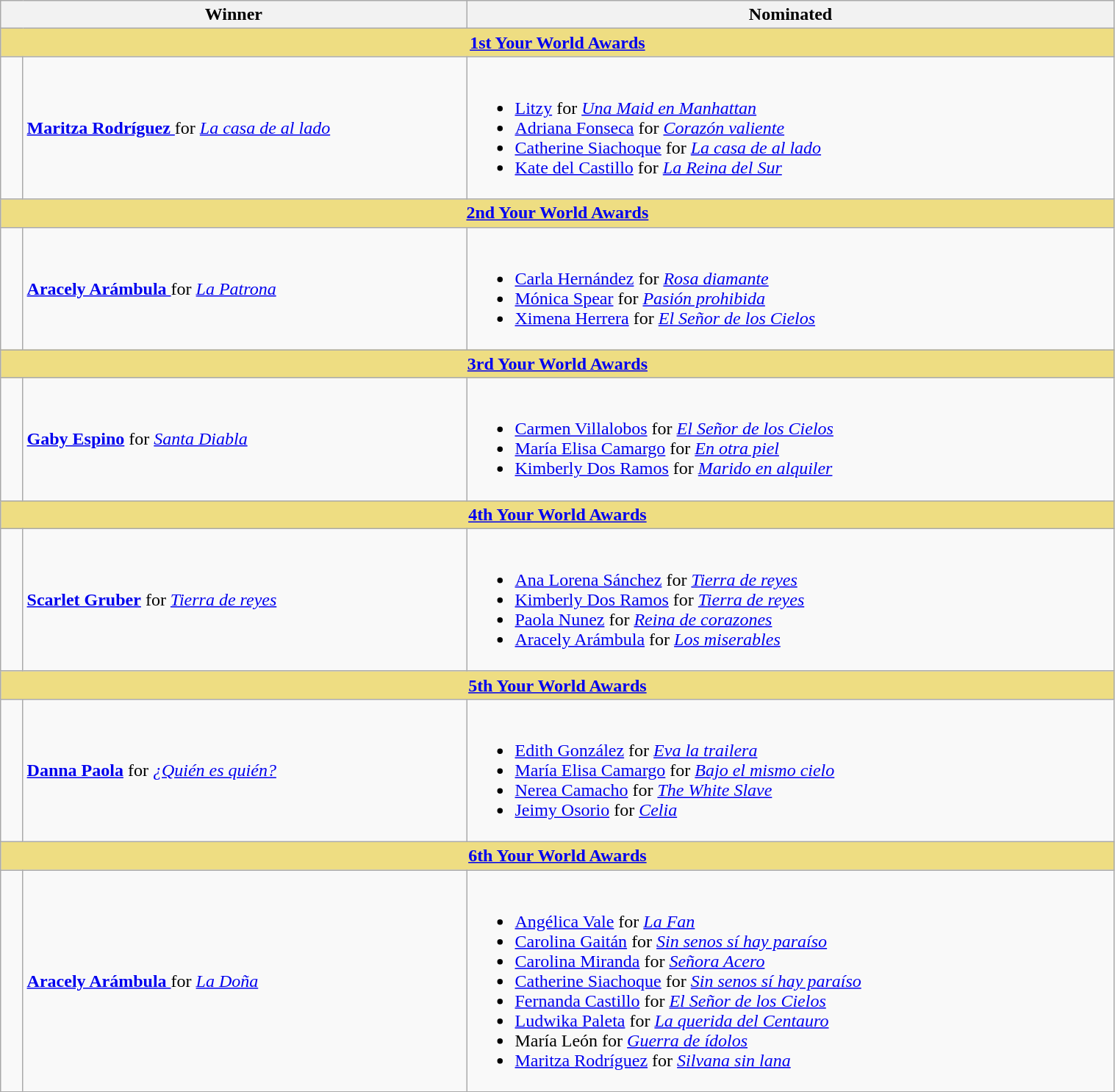<table class="wikitable" width=80%>
<tr align=center>
<th width="150px;" colspan=2; align="center">Winner</th>
<th width="580px;" align="center">Nominated</th>
</tr>
<tr>
<th colspan=9 style="background:#EEDD82;"  align="center"><strong><a href='#'>1st Your World Awards</a></strong></th>
</tr>
<tr>
<td width=2%></td>
<td><strong><a href='#'>Maritza Rodríguez </a></strong> for <em><a href='#'>La casa de al lado</a></em></td>
<td><br><ul><li><a href='#'>Litzy</a> for <em><a href='#'>Una Maid en Manhattan</a></em></li><li><a href='#'>Adriana Fonseca</a> for <em><a href='#'>Corazón valiente</a></em></li><li><a href='#'>Catherine Siachoque</a> for <em><a href='#'>La casa de al lado</a></em></li><li><a href='#'>Kate del Castillo</a> for <em><a href='#'>La Reina del Sur</a></em></li></ul></td>
</tr>
<tr>
<th colspan=9 style="background:#EEDD82;"  align="center"><strong><a href='#'>2nd Your World Awards</a></strong></th>
</tr>
<tr>
<td width=2%></td>
<td><strong><a href='#'>Aracely Arámbula </a></strong> for <em><a href='#'>La Patrona</a></em></td>
<td><br><ul><li><a href='#'>Carla Hernández</a> for <em><a href='#'>Rosa diamante</a></em></li><li><a href='#'>Mónica Spear</a> for <em><a href='#'>Pasión prohibida</a></em></li><li><a href='#'>Ximena Herrera</a> for <em><a href='#'>El Señor de los Cielos</a></em></li></ul></td>
</tr>
<tr>
<th colspan=9 style="background:#EEDD82;"  align="center"><strong><a href='#'>3rd Your World Awards</a></strong></th>
</tr>
<tr>
<td width=2%></td>
<td><strong><a href='#'>Gaby Espino</a></strong> for <em><a href='#'>Santa Diabla</a></em></td>
<td><br><ul><li><a href='#'>Carmen Villalobos</a> for <em><a href='#'>El Señor de los Cielos</a></em></li><li><a href='#'>María Elisa Camargo</a> for <em><a href='#'>En otra piel</a></em></li><li><a href='#'>Kimberly Dos Ramos</a> for <em><a href='#'>Marido en alquiler</a></em></li></ul></td>
</tr>
<tr>
<th colspan=9 style="background:#EEDD82;"  align="center"><strong><a href='#'>4th Your World Awards</a></strong></th>
</tr>
<tr>
<td width=2%></td>
<td><strong><a href='#'>Scarlet Gruber</a></strong> for <em><a href='#'>Tierra de reyes</a></em></td>
<td><br><ul><li><a href='#'>Ana Lorena Sánchez</a> for <em><a href='#'>Tierra de reyes</a></em></li><li><a href='#'>Kimberly Dos Ramos</a> for <em><a href='#'>Tierra de reyes</a></em></li><li><a href='#'>Paola Nunez</a> for <em><a href='#'>Reina de corazones</a></em></li><li><a href='#'>Aracely Arámbula</a> for <em><a href='#'>Los miserables</a></em></li></ul></td>
</tr>
<tr>
<th colspan=9 style="background:#EEDD82;"  align="center"><strong><a href='#'>5th Your World Awards</a></strong></th>
</tr>
<tr>
<td width=2%></td>
<td><strong><a href='#'>Danna Paola</a></strong> for <em><a href='#'>¿Quién es quién?</a></em></td>
<td><br><ul><li><a href='#'>Edith González</a> for <em><a href='#'>Eva la trailera</a></em></li><li><a href='#'>María Elisa Camargo</a> for <em><a href='#'>Bajo el mismo cielo</a></em></li><li><a href='#'>Nerea Camacho</a> for <em><a href='#'>The White Slave</a></em></li><li><a href='#'>Jeimy Osorio</a> for <em><a href='#'>Celia</a></em></li></ul></td>
</tr>
<tr>
<th colspan=9 style="background:#EEDD82;"  align="center"><strong><a href='#'>6th Your World Awards</a></strong></th>
</tr>
<tr>
<td width=2%></td>
<td><strong><a href='#'>Aracely Arámbula </a></strong> for <em><a href='#'>La Doña</a></em></td>
<td><br><ul><li><a href='#'>Angélica Vale</a> for <em><a href='#'>La Fan</a></em></li><li><a href='#'>Carolina Gaitán</a> for <em><a href='#'>Sin senos sí hay paraíso</a></em></li><li><a href='#'>Carolina Miranda</a> for <em><a href='#'>Señora Acero</a></em></li><li><a href='#'>Catherine Siachoque</a> for <em><a href='#'>Sin senos sí hay paraíso</a></em></li><li><a href='#'>Fernanda Castillo</a> for <em><a href='#'>El Señor de los Cielos</a></em></li><li><a href='#'>Ludwika Paleta</a> for <em><a href='#'>La querida del Centauro</a></em></li><li>María León for <em><a href='#'>Guerra de ídolos</a></em></li><li><a href='#'>Maritza Rodríguez</a> for <em><a href='#'>Silvana sin lana</a></em></li></ul></td>
</tr>
<tr>
</tr>
</table>
